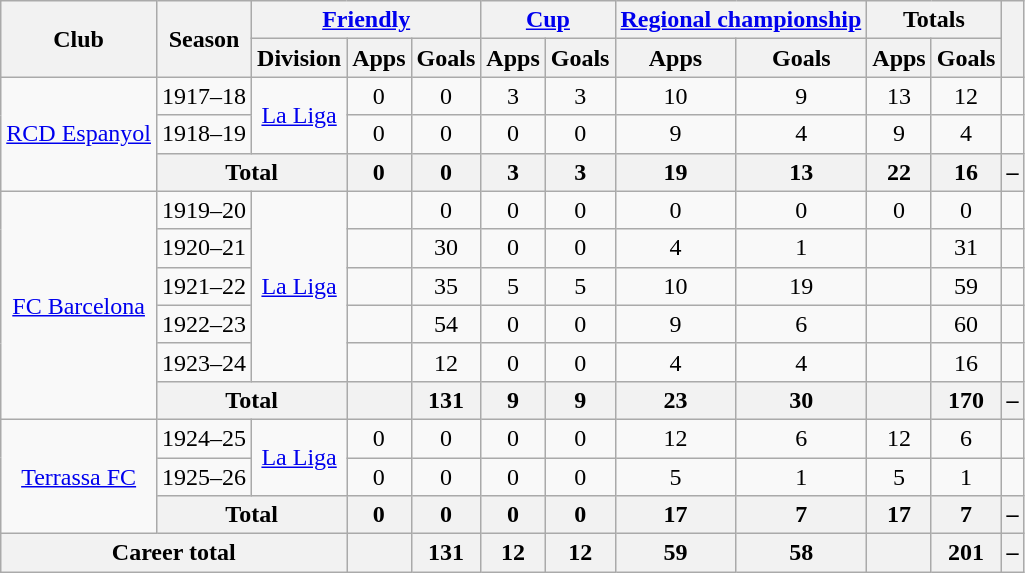<table class="wikitable" style="text-align:center">
<tr>
<th rowspan="2">Club</th>
<th rowspan="2">Season</th>
<th colspan="3"><a href='#'>Friendly</a></th>
<th colspan="2"><a href='#'>Cup</a></th>
<th colspan="2"><a href='#'>Regional championship</a></th>
<th colspan="2">Totals</th>
<th rowspan="2"></th>
</tr>
<tr>
<th>Division</th>
<th>Apps</th>
<th>Goals</th>
<th>Apps</th>
<th>Goals</th>
<th>Apps</th>
<th>Goals</th>
<th>Apps</th>
<th>Goals</th>
</tr>
<tr>
<td rowspan="3"><a href='#'>RCD Espanyol</a></td>
<td>1917–18</td>
<td rowspan="2"><a href='#'>La Liga</a></td>
<td>0</td>
<td>0</td>
<td>3</td>
<td>3</td>
<td>10</td>
<td>9</td>
<td>13</td>
<td>12</td>
<td></td>
</tr>
<tr>
<td>1918–19</td>
<td>0</td>
<td>0</td>
<td>0</td>
<td>0</td>
<td>9</td>
<td>4</td>
<td>9</td>
<td>4</td>
<td></td>
</tr>
<tr>
<th colspan="2">Total</th>
<th>0</th>
<th>0</th>
<th>3</th>
<th>3</th>
<th>19</th>
<th>13</th>
<th>22</th>
<th>16</th>
<th>–</th>
</tr>
<tr>
<td rowspan="6"><a href='#'>FC Barcelona</a></td>
<td>1919–20</td>
<td rowspan="5"><a href='#'>La Liga</a></td>
<td></td>
<td>0</td>
<td>0</td>
<td>0</td>
<td>0</td>
<td>0</td>
<td>0</td>
<td>0</td>
<td></td>
</tr>
<tr>
<td>1920–21</td>
<td></td>
<td>30</td>
<td>0</td>
<td>0</td>
<td>4</td>
<td>1</td>
<td></td>
<td>31</td>
<td></td>
</tr>
<tr>
<td>1921–22</td>
<td></td>
<td>35</td>
<td>5</td>
<td>5</td>
<td>10</td>
<td>19</td>
<td></td>
<td>59</td>
<td></td>
</tr>
<tr>
<td>1922–23</td>
<td></td>
<td>54</td>
<td>0</td>
<td>0</td>
<td>9</td>
<td>6</td>
<td></td>
<td>60</td>
<td></td>
</tr>
<tr>
<td>1923–24</td>
<td></td>
<td>12</td>
<td>0</td>
<td>0</td>
<td>4</td>
<td>4</td>
<td></td>
<td>16</td>
<td></td>
</tr>
<tr>
<th colspan="2">Total</th>
<th></th>
<th>131</th>
<th>9</th>
<th>9</th>
<th>23</th>
<th>30</th>
<th></th>
<th>170</th>
<th>–</th>
</tr>
<tr>
<td rowspan="3"><a href='#'>Terrassa FC</a></td>
<td>1924–25</td>
<td rowspan="2"><a href='#'>La Liga</a></td>
<td>0</td>
<td>0</td>
<td>0</td>
<td>0</td>
<td>12</td>
<td>6</td>
<td>12</td>
<td>6</td>
<td></td>
</tr>
<tr>
<td>1925–26</td>
<td>0</td>
<td>0</td>
<td>0</td>
<td>0</td>
<td>5</td>
<td>1</td>
<td>5</td>
<td>1</td>
<td></td>
</tr>
<tr>
<th colspan="2">Total</th>
<th>0</th>
<th>0</th>
<th>0</th>
<th>0</th>
<th>17</th>
<th>7</th>
<th>17</th>
<th>7</th>
<th>–</th>
</tr>
<tr>
<th colspan="3">Career total</th>
<th></th>
<th>131</th>
<th>12</th>
<th>12</th>
<th>59</th>
<th>58</th>
<th></th>
<th>201</th>
<th>–</th>
</tr>
</table>
